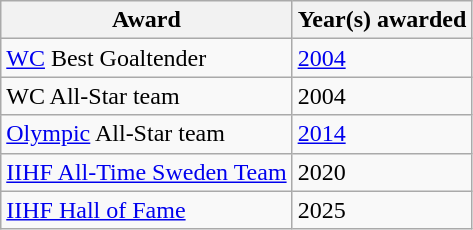<table class="wikitable">
<tr>
<th>Award</th>
<th>Year(s) awarded</th>
</tr>
<tr>
<td><a href='#'>WC</a> Best Goaltender</td>
<td><a href='#'>2004</a></td>
</tr>
<tr>
<td>WC All-Star team</td>
<td>2004</td>
</tr>
<tr>
<td><a href='#'>Olympic</a> All-Star team</td>
<td><a href='#'>2014</a></td>
</tr>
<tr>
<td><a href='#'>IIHF All-Time Sweden Team</a></td>
<td>2020</td>
</tr>
<tr>
<td><a href='#'>IIHF Hall of Fame</a></td>
<td>2025</td>
</tr>
</table>
